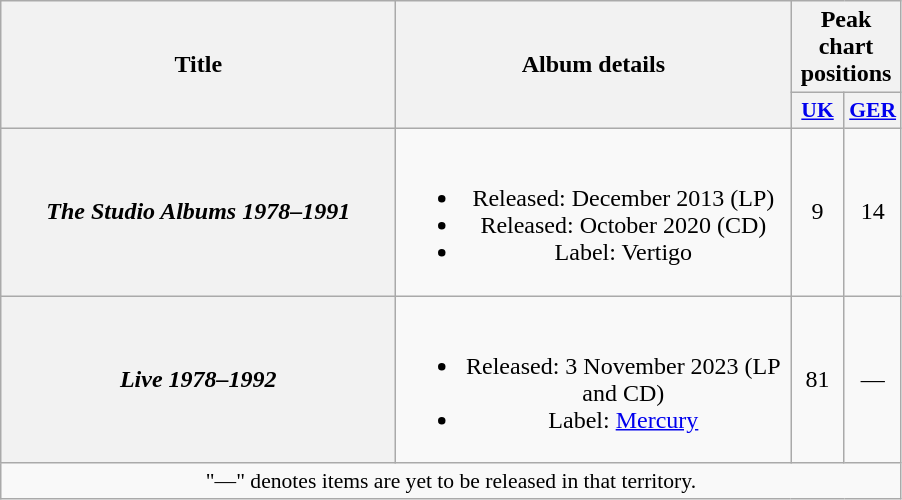<table class="wikitable plainrowheaders" style="text-align:center;">
<tr>
<th scope="col" rowspan="2" style="width:16em;">Title</th>
<th scope="col" rowspan="2" style="width:16em;">Album details</th>
<th scope="col" colspan="2">Peak<br>chart<br>positions</th>
</tr>
<tr>
<th style="width:2em;font-size:90%;"><a href='#'>UK</a><br></th>
<th style="width:2em;font-size:90%;"><a href='#'>GER</a><br></th>
</tr>
<tr>
<th scope="row"><em>The Studio Albums 1978–1991</em></th>
<td><br><ul><li>Released: December 2013 (LP)</li><li>Released: October 2020 (CD)</li><li>Label: Vertigo</li></ul></td>
<td>9</td>
<td>14</td>
</tr>
<tr>
<th scope="row"><em>Live 1978–1992</em></th>
<td><br><ul><li>Released: 3 November 2023 (LP and CD)</li><li>Label: <a href='#'>Mercury</a></li></ul></td>
<td>81</td>
<td>—</td>
</tr>
<tr>
<td align="center" colspan="15" style="font-size:90%">"—" denotes items are yet to be released in that territory.</td>
</tr>
</table>
